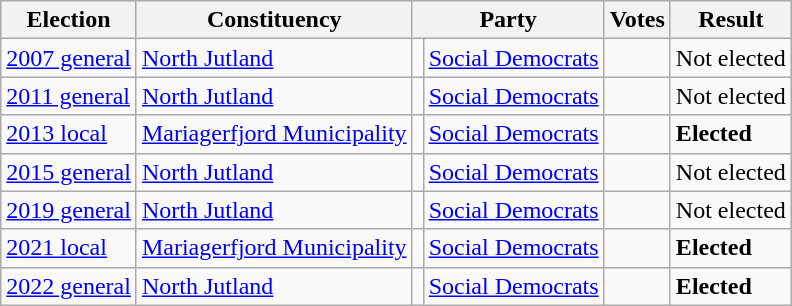<table class="wikitable" style="text-align:left;">
<tr>
<th scope=col>Election</th>
<th scope=col>Constituency</th>
<th scope=col colspan="2">Party</th>
<th scope=col>Votes</th>
<th scope=col>Result</th>
</tr>
<tr>
<td><a href='#'>2007 general</a></td>
<td><a href='#'>North Jutland</a></td>
<td></td>
<td><a href='#'>Social Democrats</a></td>
<td align=right></td>
<td>Not elected</td>
</tr>
<tr>
<td><a href='#'>2011 general</a></td>
<td><a href='#'>North Jutland</a></td>
<td></td>
<td><a href='#'>Social Democrats</a></td>
<td align=right></td>
<td>Not elected</td>
</tr>
<tr>
<td><a href='#'>2013 local</a></td>
<td><a href='#'>Mariagerfjord Municipality</a></td>
<td></td>
<td><a href='#'>Social Democrats</a></td>
<td align=right></td>
<td><strong>Elected</strong></td>
</tr>
<tr>
<td><a href='#'>2015 general</a></td>
<td><a href='#'>North Jutland</a></td>
<td></td>
<td><a href='#'>Social Democrats</a></td>
<td align=right></td>
<td>Not elected</td>
</tr>
<tr>
<td><a href='#'>2019 general</a></td>
<td><a href='#'>North Jutland</a></td>
<td></td>
<td><a href='#'>Social Democrats</a></td>
<td align=right></td>
<td>Not elected</td>
</tr>
<tr>
<td><a href='#'>2021 local</a></td>
<td><a href='#'>Mariagerfjord Municipality</a></td>
<td></td>
<td><a href='#'>Social Democrats</a></td>
<td align=right></td>
<td><strong>Elected</strong></td>
</tr>
<tr>
<td><a href='#'>2022 general</a></td>
<td><a href='#'>North Jutland</a></td>
<td></td>
<td><a href='#'>Social Democrats</a></td>
<td align=right></td>
<td><strong>Elected</strong></td>
</tr>
</table>
